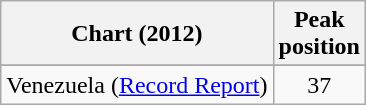<table class="wikitable sortable">
<tr>
<th>Chart (2012)</th>
<th>Peak<br>position</th>
</tr>
<tr>
</tr>
<tr>
<td>Venezuela (<a href='#'>Record Report</a>)</td>
<td align="center">37</td>
</tr>
</table>
